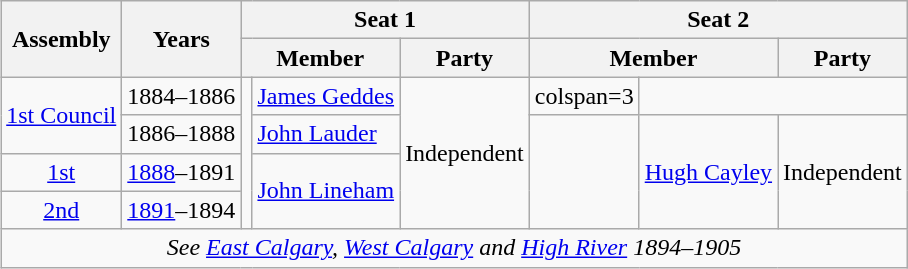<table class=wikitable align=right>
<tr>
<th rowspan=2>Assembly</th>
<th rowspan=2>Years</th>
<th colspan=3>Seat 1</th>
<th colspan=3>Seat 2</th>
</tr>
<tr>
<th colspan="2">Member</th>
<th>Party</th>
<th colspan=2>Member</th>
<th>Party</th>
</tr>
<tr>
<td align=center rowspan=2><a href='#'>1st Council</a></td>
<td>1884–1886</td>
<td rowspan=4 ></td>
<td><a href='#'>James Geddes</a></td>
<td rowspan=4>Independent</td>
<td>colspan=3 </td>
</tr>
<tr>
<td>1886–1888</td>
<td><a href='#'>John Lauder</a></td>
<td rowspan=3 ></td>
<td rowspan=3><a href='#'>Hugh Cayley</a></td>
<td rowspan=3>Independent</td>
</tr>
<tr>
<td align=center><a href='#'>1st</a></td>
<td><a href='#'>1888</a>–1891</td>
<td rowspan=2><a href='#'>John Lineham</a></td>
</tr>
<tr>
<td align=center><a href='#'>2nd</a></td>
<td><a href='#'>1891</a>–1894</td>
</tr>
<tr>
<td colspan=8 align=center><em>See <a href='#'>East Calgary</a>, <a href='#'>West Calgary</a> and <a href='#'>High River</a> 1894–1905</em></td>
</tr>
</table>
